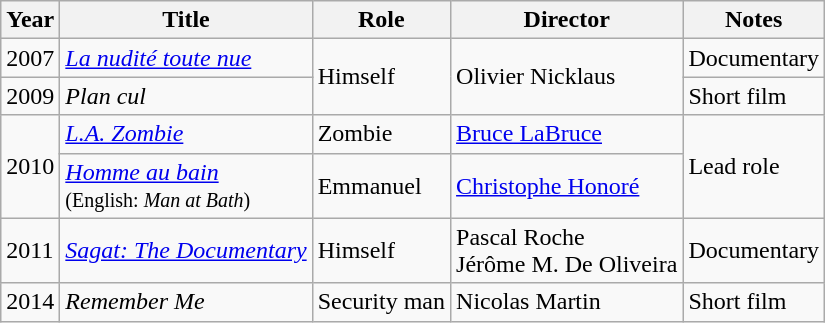<table class="wikitable">
<tr>
<th>Year</th>
<th>Title</th>
<th>Role</th>
<th>Director</th>
<th>Notes</th>
</tr>
<tr>
<td>2007</td>
<td><em><a href='#'>La nudité toute nue</a></em></td>
<td rowspan="2">Himself</td>
<td rowspan="2">Olivier Nicklaus</td>
<td>Documentary</td>
</tr>
<tr>
<td>2009</td>
<td><em>Plan cul</em></td>
<td>Short film</td>
</tr>
<tr>
<td rowspan="2">2010</td>
<td><em><a href='#'>L.A. Zombie</a></em></td>
<td>Zombie</td>
<td><a href='#'>Bruce LaBruce</a></td>
<td rowspan="2">Lead role</td>
</tr>
<tr>
<td><em><a href='#'>Homme au bain</a></em><br><small>(English: <em>Man at Bath</em>)</small></td>
<td>Emmanuel</td>
<td><a href='#'>Christophe Honoré</a></td>
</tr>
<tr>
<td>2011</td>
<td><em><a href='#'>Sagat: The Documentary</a></em></td>
<td>Himself</td>
<td>Pascal Roche<br> Jérôme M. De Oliveira</td>
<td>Documentary</td>
</tr>
<tr>
<td>2014</td>
<td><em>Remember Me</em></td>
<td>Security man</td>
<td>Nicolas Martin</td>
<td>Short film</td>
</tr>
</table>
